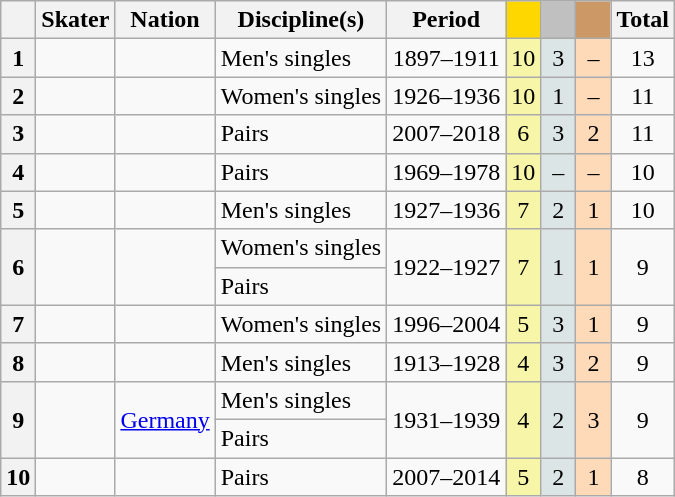<table class="wikitable sortable" style="text-align:center;">
<tr>
<th scope="col"></th>
<th scope="col">Skater</th>
<th scope="col">Nation</th>
<th scope="col" class="unsortable">Discipline(s)</th>
<th scope="col" class="unsortable">Period</th>
<th scope="col" style="width:1em; background-color:gold"></th>
<th scope="col" style="width:1em; background-color:silver"></th>
<th scope="col" style="width:1em; background-color:#CC9966"></th>
<th scope="col">Total</th>
</tr>
<tr>
<th scope="row">1</th>
<td align="left"></td>
<td align="left"></td>
<td align="left">Men's singles</td>
<td>1897–1911</td>
<td bgcolor="#F7F6A8">10</td>
<td bgcolor="#DCE5E5">3</td>
<td bgcolor="#FFDAB9">–</td>
<td>13</td>
</tr>
<tr>
<th scope="row">2</th>
<td align="left"></td>
<td align="left"></td>
<td align="left">Women's singles</td>
<td>1926–1936</td>
<td bgcolor="#F7F6A8">10</td>
<td bgcolor="#DCE5E5">1</td>
<td bgcolor="#FFDAB9">–</td>
<td>11</td>
</tr>
<tr>
<th scope="row">3</th>
<td align="left"></td>
<td align="left"></td>
<td align="left">Pairs</td>
<td>2007–2018</td>
<td bgcolor="#F7F6A8">6</td>
<td bgcolor="#DCE5E5">3</td>
<td bgcolor="#FFDAB9">2</td>
<td>11</td>
</tr>
<tr>
<th scope="row">4</th>
<td align="left"></td>
<td align="left"></td>
<td align="left">Pairs</td>
<td>1969–1978</td>
<td bgcolor="#F7F6A8">10</td>
<td bgcolor="#DCE5E5">–</td>
<td bgcolor="#FFDAB9">–</td>
<td>10</td>
</tr>
<tr>
<th scope="row">5</th>
<td align="left"></td>
<td align="left"></td>
<td align="left">Men's singles</td>
<td>1927–1936</td>
<td bgcolor="#F7F6A8">7</td>
<td bgcolor="#DCE5E5">2</td>
<td bgcolor="#FFDAB9">1</td>
<td>10</td>
</tr>
<tr>
<th scope="row" rowspan=2>6</th>
<td rowspan=2 align="left"></td>
<td rowspan=2 align="left"></td>
<td align="left">Women's singles</td>
<td rowspan=2>1922–1927</td>
<td rowspan=2 bgcolor="#F7F6A8">7</td>
<td rowspan=2 bgcolor="#DCE5E5">1</td>
<td rowspan=2 bgcolor="#FFDAB9">1</td>
<td rowspan=2>9</td>
</tr>
<tr>
<td align="left">Pairs</td>
</tr>
<tr>
<th scope="row">7</th>
<td align="left"></td>
<td align="left"></td>
<td align="left">Women's singles</td>
<td>1996–2004</td>
<td bgcolor="#F7F6A8">5</td>
<td bgcolor="#DCE5E5">3</td>
<td bgcolor="#FFDAB9">1</td>
<td>9</td>
</tr>
<tr>
<th scope="row">8</th>
<td align="left"></td>
<td align="left"></td>
<td align="left">Men's singles</td>
<td>1913–1928</td>
<td bgcolor="#F7F6A8">4</td>
<td bgcolor="#DCE5E5">3</td>
<td bgcolor="#FFDAB9">2</td>
<td>9</td>
</tr>
<tr>
<th scope="row" rowspan=2>9</th>
<td rowspan=2 align="left"></td>
<td rowspan=2 align="left"> <a href='#'>Germany</a></td>
<td align="left">Men's singles</td>
<td rowspan=2>1931–1939</td>
<td rowspan=2 bgcolor="#F7F6A8">4</td>
<td rowspan=2 bgcolor="#DCE5E5">2</td>
<td rowspan=2 bgcolor="#FFDAB9">3</td>
<td rowspan=2>9</td>
</tr>
<tr>
<td align="left">Pairs</td>
</tr>
<tr>
<th scope="row">10</th>
<td align="left"></td>
<td align="left"></td>
<td align="left">Pairs</td>
<td>2007–2014</td>
<td bgcolor="#F7F6A8">5</td>
<td bgcolor="#DCE5E5">2</td>
<td bgcolor="#FFDAB9">1</td>
<td>8</td>
</tr>
</table>
